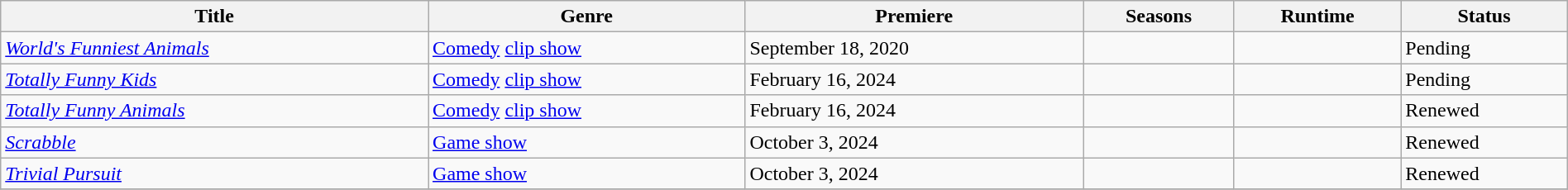<table class="wikitable sortable" style="width:100%;">
<tr>
<th>Title</th>
<th>Genre</th>
<th>Premiere</th>
<th>Seasons</th>
<th>Runtime</th>
<th>Status</th>
</tr>
<tr>
<td><em><a href='#'>World's Funniest Animals</a></em></td>
<td><a href='#'>Comedy</a> <a href='#'>clip show</a></td>
<td>September 18, 2020</td>
<td></td>
<td></td>
<td>Pending</td>
</tr>
<tr>
<td><em><a href='#'>Totally Funny Kids</a></em></td>
<td><a href='#'>Comedy</a> <a href='#'>clip show</a></td>
<td>February 16, 2024</td>
<td></td>
<td></td>
<td>Pending</td>
</tr>
<tr>
<td><em><a href='#'>Totally Funny Animals</a></em></td>
<td><a href='#'>Comedy</a> <a href='#'>clip show</a></td>
<td>February 16, 2024</td>
<td></td>
<td></td>
<td>Renewed</td>
</tr>
<tr>
<td><em><a href='#'>Scrabble</a></em></td>
<td><a href='#'>Game show</a></td>
<td>October 3, 2024</td>
<td></td>
<td></td>
<td>Renewed</td>
</tr>
<tr>
<td><em><a href='#'>Trivial Pursuit</a></em></td>
<td><a href='#'>Game show</a></td>
<td>October 3, 2024</td>
<td></td>
<td></td>
<td>Renewed</td>
</tr>
<tr>
</tr>
</table>
